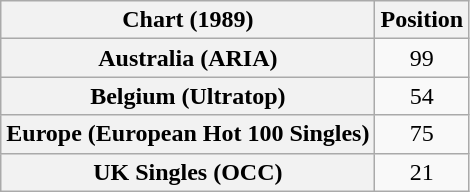<table class="wikitable sortable plainrowheaders" style="text-align:center">
<tr>
<th scope="col">Chart (1989)</th>
<th scope="col">Position</th>
</tr>
<tr>
<th scope="row">Australia (ARIA)</th>
<td>99</td>
</tr>
<tr>
<th scope="row">Belgium (Ultratop)</th>
<td>54</td>
</tr>
<tr>
<th scope="row">Europe (European Hot 100 Singles)</th>
<td>75</td>
</tr>
<tr>
<th scope="row">UK Singles (OCC)</th>
<td>21</td>
</tr>
</table>
